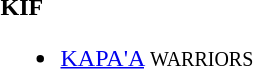<table>
<tr>
<td><strong>KIF</strong><br><ul><li><a href='#'>KAPA'A</a> <small>WARRIORS</small></li></ul></td>
</tr>
</table>
